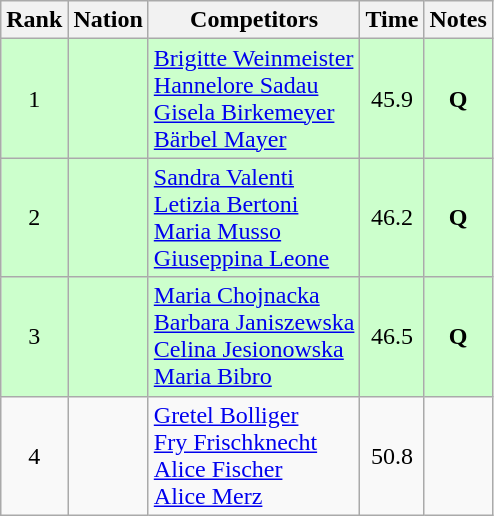<table class="wikitable sortable" style="text-align:center">
<tr>
<th>Rank</th>
<th>Nation</th>
<th>Competitors</th>
<th>Time</th>
<th>Notes</th>
</tr>
<tr bgcolor=ccffcc>
<td>1</td>
<td align=left></td>
<td align=left><a href='#'>Brigitte Weinmeister</a><br><a href='#'>Hannelore Sadau</a><br><a href='#'>Gisela Birkemeyer</a><br><a href='#'>Bärbel Mayer</a></td>
<td>45.9</td>
<td><strong>Q</strong></td>
</tr>
<tr bgcolor=ccffcc>
<td>2</td>
<td align=left></td>
<td align=left><a href='#'>Sandra Valenti</a><br><a href='#'>Letizia Bertoni</a><br><a href='#'>Maria Musso</a><br><a href='#'>Giuseppina Leone</a></td>
<td>46.2</td>
<td><strong>Q</strong></td>
</tr>
<tr bgcolor=ccffcc>
<td>3</td>
<td align=left></td>
<td align=left><a href='#'>Maria Chojnacka</a><br><a href='#'>Barbara Janiszewska</a><br><a href='#'>Celina Jesionowska</a><br><a href='#'>Maria Bibro</a></td>
<td>46.5</td>
<td><strong>Q</strong></td>
</tr>
<tr>
<td>4</td>
<td align=left></td>
<td align=left><a href='#'>Gretel Bolliger</a><br><a href='#'>Fry Frischknecht</a><br><a href='#'>Alice Fischer</a><br><a href='#'>Alice Merz</a></td>
<td>50.8</td>
<td></td>
</tr>
</table>
